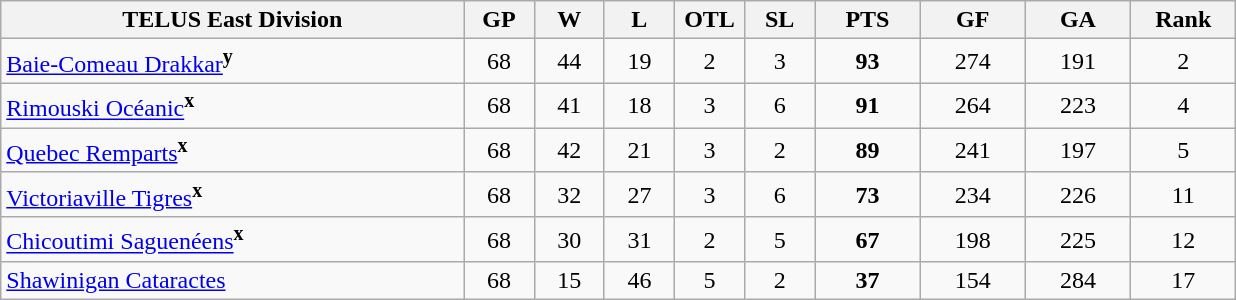<table class="wikitable" style="text-align:center">
<tr>
<th bgcolor="#DDDDFF" width="33%">TELUS East Division</th>
<th bgcolor="#DDDDFF" width="5%">GP</th>
<th bgcolor="#DDDDFF" width="5%">W</th>
<th bgcolor="#DDDDFF" width="5%">L</th>
<th bgcolor="#DDDDFF" width="5%">OTL</th>
<th bgcolor="#DDDDFF" width="5%">SL</th>
<th bgcolor="#DDDDFF" width="7.5%">PTS</th>
<th bgcolor="#DDDDFF" width="7.5%">GF</th>
<th bgcolor="#DDDDFF" width="7.5%">GA</th>
<th bgcolor="#DDDDFF" width="7.5%">Rank</th>
</tr>
<tr>
<td align=left><a href='#'>Baie-Comeau Drakkar</a><sup><strong>y</strong></sup></td>
<td>68</td>
<td>44</td>
<td>19</td>
<td>2</td>
<td>3</td>
<td><strong>93</strong></td>
<td>274</td>
<td>191</td>
<td>2</td>
</tr>
<tr>
<td align=left><a href='#'>Rimouski Océanic</a><sup><strong>x</strong></sup></td>
<td>68</td>
<td>41</td>
<td>18</td>
<td>3</td>
<td>6</td>
<td><strong>91</strong></td>
<td>264</td>
<td>223</td>
<td>4</td>
</tr>
<tr>
<td align=left><a href='#'>Quebec Remparts</a><sup><strong>x</strong></sup></td>
<td>68</td>
<td>42</td>
<td>21</td>
<td>3</td>
<td>2</td>
<td><strong>89</strong></td>
<td>241</td>
<td>197</td>
<td>5</td>
</tr>
<tr>
<td align=left><a href='#'>Victoriaville Tigres</a><sup><strong>x</strong></sup></td>
<td>68</td>
<td>32</td>
<td>27</td>
<td>3</td>
<td>6</td>
<td><strong>73</strong></td>
<td>234</td>
<td>226</td>
<td>11</td>
</tr>
<tr>
<td align=left><a href='#'>Chicoutimi Saguenéens</a><sup><strong>x</strong></sup></td>
<td>68</td>
<td>30</td>
<td>31</td>
<td>2</td>
<td>5</td>
<td><strong>67</strong></td>
<td>198</td>
<td>225</td>
<td>12</td>
</tr>
<tr>
<td align=left><a href='#'>Shawinigan Cataractes</a></td>
<td>68</td>
<td>15</td>
<td>46</td>
<td>5</td>
<td>2</td>
<td><strong>37</strong></td>
<td>154</td>
<td>284</td>
<td>17</td>
</tr>
</table>
